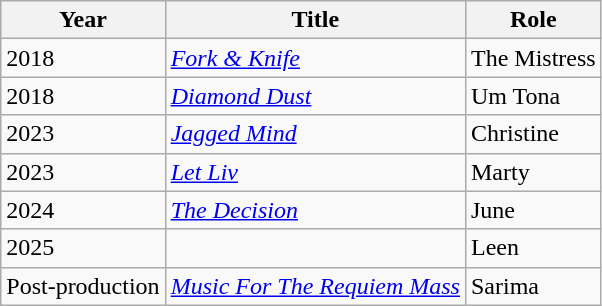<table class="wikitable sortable">
<tr>
<th>Year</th>
<th>Title</th>
<th>Role</th>
</tr>
<tr>
<td>2018</td>
<td><em><a href='#'>Fork & Knife</a></em></td>
<td>The Mistress</td>
</tr>
<tr>
<td>2018</td>
<td><em><a href='#'>Diamond Dust</a></em></td>
<td>Um Tona</td>
</tr>
<tr>
<td>2023</td>
<td><em><a href='#'>Jagged Mind</a></em></td>
<td>Christine</td>
</tr>
<tr>
<td>2023</td>
<td><em><a href='#'>Let Liv</a></em></td>
<td>Marty</td>
</tr>
<tr>
<td>2024</td>
<td><em><a href='#'>The Decision</a></em></td>
<td>June</td>
</tr>
<tr>
<td>2025</td>
<td><em></em></td>
<td>Leen</td>
</tr>
<tr>
<td>Post-production</td>
<td><em><a href='#'>Music For The Requiem Mass</a></em></td>
<td>Sarima</td>
</tr>
</table>
